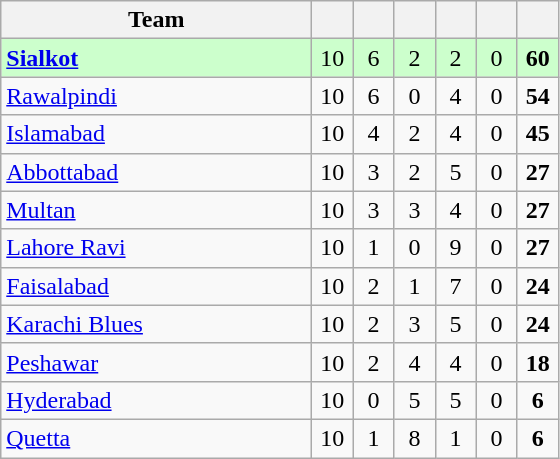<table class="wikitable sortable" style="text-align:center";"font-size:95%">
<tr>
<th style="width:200px;">Team</th>
<th style="width:20px;"></th>
<th style="width:20px;"></th>
<th style="width:20px;"></th>
<th style="width:20px;"></th>
<th style="width:20px;"></th>
<th style="width:20px;"></th>
</tr>
<tr bgcolor="#ccffcc">
<td style="text-align:left"><strong><a href='#'>Sialkot</a></strong></td>
<td>10</td>
<td>6</td>
<td>2</td>
<td>2</td>
<td>0</td>
<td><strong>60</strong></td>
</tr>
<tr>
<td style="text-align:left"><a href='#'>Rawalpindi</a></td>
<td>10</td>
<td>6</td>
<td>0</td>
<td>4</td>
<td>0</td>
<td><strong>54</strong></td>
</tr>
<tr>
<td style="text-align:left"><a href='#'>Islamabad</a></td>
<td>10</td>
<td>4</td>
<td>2</td>
<td>4</td>
<td>0</td>
<td><strong>45</strong></td>
</tr>
<tr>
<td style="text-align:left"><a href='#'>Abbottabad</a></td>
<td>10</td>
<td>3</td>
<td>2</td>
<td>5</td>
<td>0</td>
<td><strong>27</strong></td>
</tr>
<tr>
<td style="text-align:left"><a href='#'>Multan</a></td>
<td>10</td>
<td>3</td>
<td>3</td>
<td>4</td>
<td>0</td>
<td><strong>27</strong></td>
</tr>
<tr>
<td style="text-align:left"><a href='#'>Lahore Ravi</a></td>
<td>10</td>
<td>1</td>
<td>0</td>
<td>9</td>
<td>0</td>
<td><strong>27</strong></td>
</tr>
<tr>
<td style="text-align:left"><a href='#'>Faisalabad</a></td>
<td>10</td>
<td>2</td>
<td>1</td>
<td>7</td>
<td>0</td>
<td><strong>24</strong></td>
</tr>
<tr>
<td style="text-align:left"><a href='#'>Karachi Blues</a></td>
<td>10</td>
<td>2</td>
<td>3</td>
<td>5</td>
<td>0</td>
<td><strong>24</strong></td>
</tr>
<tr>
<td style="text-align:left"><a href='#'>Peshawar</a></td>
<td>10</td>
<td>2</td>
<td>4</td>
<td>4</td>
<td>0</td>
<td><strong>18</strong></td>
</tr>
<tr>
<td style="text-align:left"><a href='#'>Hyderabad</a></td>
<td>10</td>
<td>0</td>
<td>5</td>
<td>5</td>
<td>0</td>
<td><strong>6</strong></td>
</tr>
<tr>
<td style="text-align:left"><a href='#'>Quetta</a></td>
<td>10</td>
<td>1</td>
<td>8</td>
<td>1</td>
<td>0</td>
<td><strong>6</strong></td>
</tr>
</table>
